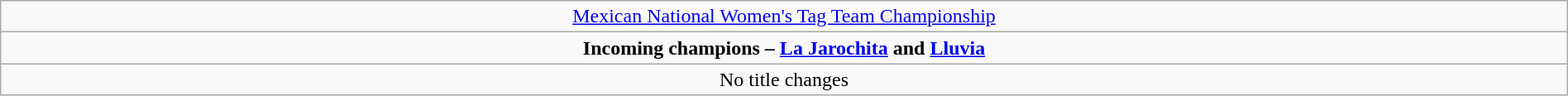<table class="wikitable" style="text-align:center; width:100%;">
<tr>
<td colspan="5" style="text-align: center;"><a href='#'>Mexican National Women's Tag Team Championship</a></td>
</tr>
<tr>
<td colspan="5" style="text-align: center;"><strong>Incoming champions – <a href='#'>La Jarochita</a> and <a href='#'>Lluvia</a></strong></td>
</tr>
<tr>
<td colspan="5">No title changes</td>
</tr>
</table>
